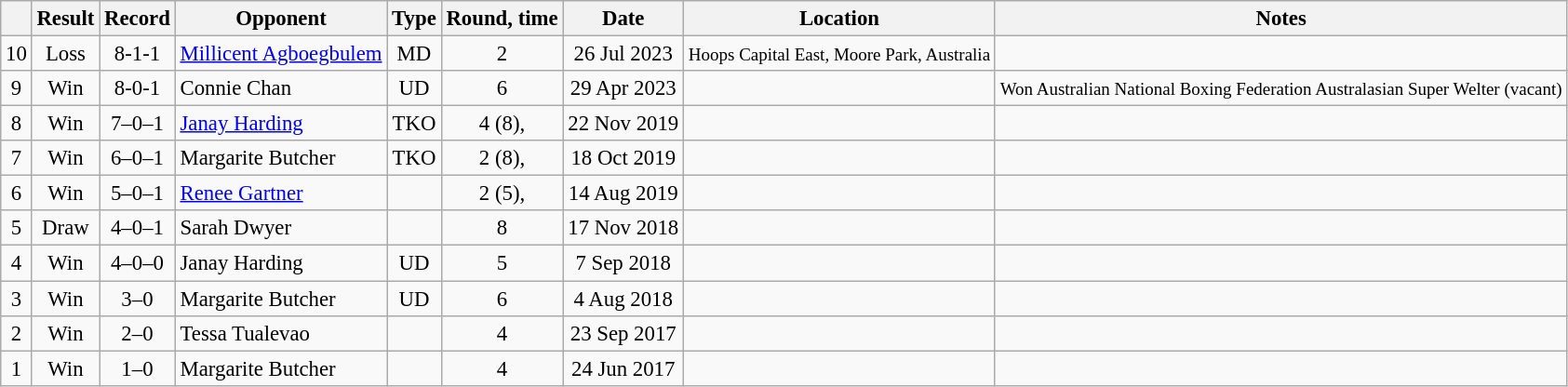<table class="wikitable" style="text-align:center; font-size:95%">
<tr>
<th></th>
<th>Result</th>
<th>Record</th>
<th>Opponent</th>
<th>Type</th>
<th>Round, time</th>
<th>Date</th>
<th>Location</th>
<th>Notes</th>
</tr>
<tr>
<td>10</td>
<td>Loss</td>
<td>8-1-1</td>
<td style="text-align:left;"> <a href='#'>Millicent Agboegbulem</a></td>
<td>MD</td>
<td>2</td>
<td>26 Jul 2023</td>
<td style="text-align:left;"><small> Hoops Capital East, Moore Park, Australia</small></td>
<td></td>
</tr>
<tr>
<td>9</td>
<td>Win</td>
<td>8-0-1</td>
<td style="text-align:left;"> Connie Chan</td>
<td>UD</td>
<td>6</td>
<td>29 Apr 2023</td>
<td style="text-align:left;"> </td>
<td style="text-align:left;"><small>Won Australian National Boxing Federation Australasian Super Welter (vacant)</small></td>
</tr>
<tr>
<td>8</td>
<td>Win</td>
<td>7–0–1</td>
<td style="text-align:left;"> <a href='#'>Janay Harding</a></td>
<td>TKO</td>
<td>4 (8), </td>
<td>22 Nov 2019</td>
<td style="text-align:left;"> </td>
<td style="text-align:left;"></td>
</tr>
<tr>
<td>7</td>
<td>Win</td>
<td>6–0–1</td>
<td style="text-align:left;"> Margarite Butcher</td>
<td>TKO</td>
<td>2 (8), </td>
<td>18 Oct 2019</td>
<td style="text-align:left;"> </td>
<td style="text-align:left;"></td>
</tr>
<tr>
<td>6</td>
<td>Win</td>
<td>5–0–1</td>
<td style="text-align:left;"> <a href='#'>Renee Gartner</a></td>
<td></td>
<td>2 (5), </td>
<td>14 Aug 2019</td>
<td style="text-align:left;"> </td>
<td></td>
</tr>
<tr>
<td>5</td>
<td>Draw</td>
<td>4–0–1</td>
<td style="text-align:left;"> Sarah Dwyer</td>
<td></td>
<td>8</td>
<td>17 Nov 2018</td>
<td style="text-align:left;"> </td>
<td style="text-align:left;"></td>
</tr>
<tr>
<td>4</td>
<td>Win</td>
<td>4–0–0</td>
<td style="text-align:left;"> Janay Harding</td>
<td>UD</td>
<td>5</td>
<td>7 Sep 2018</td>
<td style="text-align:left;"> </td>
<td></td>
</tr>
<tr>
<td>3</td>
<td>Win</td>
<td>3–0</td>
<td style="text-align:left;"> Margarite Butcher</td>
<td>UD</td>
<td>6</td>
<td>4 Aug 2018</td>
<td style="text-align:left;"> </td>
<td></td>
</tr>
<tr>
<td>2</td>
<td>Win</td>
<td>2–0</td>
<td style="text-align:left;"> Tessa Tualevao</td>
<td></td>
<td>4</td>
<td>23 Sep 2017</td>
<td style="text-align:left;"> </td>
<td></td>
</tr>
<tr>
<td>1</td>
<td>Win</td>
<td>1–0</td>
<td style="text-align:left;"> Margarite Butcher</td>
<td></td>
<td>4</td>
<td>24 Jun 2017</td>
<td style="text-align:left;"> </td>
<td></td>
</tr>
</table>
